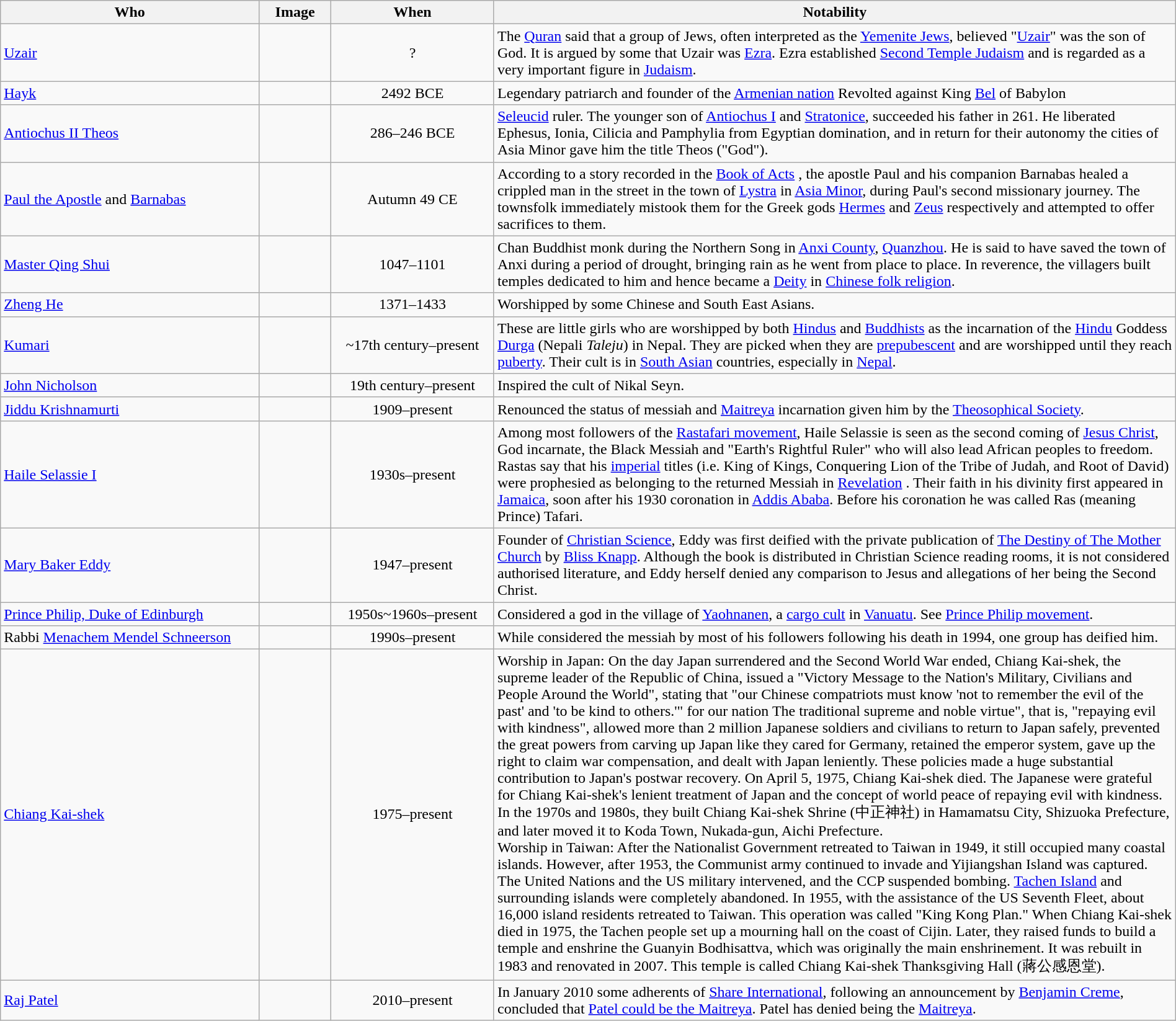<table class="wikitable sortable" style="width:100%">
<tr>
<th style="width:22%;">Who</th>
<th style="width:70px;">Image</th>
<th>When</th>
<th style="width:58%;">Notability</th>
</tr>
<tr>
<td><a href='#'>Uzair</a></td>
<td></td>
<td style="text-align:center;">?</td>
<td>The <a href='#'>Quran</a> said that a group of Jews, often interpreted as the <a href='#'>Yemenite Jews</a>, believed "<a href='#'>Uzair</a>" was the son of God. It is argued by some that Uzair was <a href='#'>Ezra</a>. Ezra established <a href='#'>Second Temple Judaism</a> and is regarded as a very important figure in <a href='#'>Judaism</a>.</td>
</tr>
<tr>
<td><a href='#'>Hayk</a></td>
<td></td>
<td style="text-align:center;">2492 BCE</td>
<td>Legendary patriarch and founder of the <a href='#'>Armenian nation</a> Revolted against King <a href='#'>Bel</a> of Babylon</td>
</tr>
<tr>
<td><a href='#'>Antiochus II Theos</a></td>
<td></td>
<td style="text-align:center;">286–246 BCE</td>
<td><a href='#'>Seleucid</a> ruler. The younger son of <a href='#'>Antiochus I</a> and <a href='#'>Stratonice</a>, succeeded his father in 261. He liberated Ephesus, Ionia, Cilicia and Pamphylia from Egyptian domination, and in return for their autonomy the cities of Asia Minor gave him the title Theos ("God").</td>
</tr>
<tr>
<td><a href='#'>Paul the Apostle</a> and <a href='#'>Barnabas</a></td>
<td></td>
<td style="text-align:center;">Autumn 49 CE</td>
<td>According to a story recorded in the <a href='#'>Book of Acts</a> , the apostle Paul and his companion Barnabas healed a crippled man in the street in the town of <a href='#'>Lystra</a> in <a href='#'>Asia Minor</a>, during Paul's second missionary journey. The townsfolk immediately mistook them for the Greek gods <a href='#'>Hermes</a> and <a href='#'>Zeus</a> respectively and attempted to offer sacrifices to them.</td>
</tr>
<tr>
<td><a href='#'>Master Qing Shui</a></td>
<td></td>
<td style="text-align:center;">1047–1101</td>
<td>Chan Buddhist monk during the Northern Song in <a href='#'>Anxi County</a>, <a href='#'>Quanzhou</a>. He is said to have saved the town of Anxi during a period of drought, bringing rain as he went from place to place. In reverence, the villagers built temples dedicated to him and hence became a <a href='#'>Deity</a> in <a href='#'>Chinese folk religion</a>.</td>
</tr>
<tr>
<td><a href='#'>Zheng He</a></td>
<td></td>
<td style="text-align:center;">1371–1433</td>
<td>Worshipped by some Chinese and South East Asians.</td>
</tr>
<tr>
<td><a href='#'>Kumari</a></td>
<td></td>
<td style="text-align:center;">~17th century–present</td>
<td>These are little girls who are worshipped by both <a href='#'>Hindus</a> and <a href='#'>Buddhists</a> as the incarnation of the <a href='#'>Hindu</a> Goddess <a href='#'>Durga</a> (Nepali <em>Taleju</em>) in Nepal. They are picked when they are <a href='#'>prepubescent</a> and are worshipped until they reach <a href='#'>puberty</a>. Their cult is in <a href='#'>South Asian</a> countries, especially in <a href='#'>Nepal</a>.</td>
</tr>
<tr>
<td><a href='#'>John Nicholson</a></td>
<td></td>
<td style="text-align:center;">19th century–present</td>
<td>Inspired the cult of Nikal Seyn.</td>
</tr>
<tr>
<td><a href='#'>Jiddu Krishnamurti</a></td>
<td></td>
<td style="text-align:center;">1909–present</td>
<td>Renounced the status of messiah and <a href='#'>Maitreya</a> incarnation given him by the <a href='#'>Theosophical Society</a>.</td>
</tr>
<tr>
<td><a href='#'>Haile Selassie I</a></td>
<td></td>
<td style="text-align:center;">1930s–present</td>
<td>Among most followers of the <a href='#'>Rastafari movement</a>, Haile Selassie is seen as the second coming of <a href='#'>Jesus Christ</a>, God incarnate, the Black Messiah and "Earth's Rightful Ruler" who will also lead African peoples to freedom. Rastas say that his <a href='#'>imperial</a> titles (i.e. King of Kings, Conquering Lion of the Tribe of Judah, and Root of David) were prophesied as belonging to the returned Messiah in <a href='#'>Revelation</a> . Their faith in his divinity first appeared in <a href='#'>Jamaica</a>, soon after his 1930 coronation in <a href='#'>Addis Ababa</a>. Before his coronation he was called Ras (meaning Prince) Tafari.</td>
</tr>
<tr>
<td><a href='#'>Mary Baker Eddy</a></td>
<td></td>
<td style="text-align:center;">1947–present</td>
<td>Founder of <a href='#'>Christian Science</a>, Eddy was first deified with the private publication of <a href='#'>The Destiny of The Mother Church</a> by <a href='#'>Bliss Knapp</a>. Although the book is distributed in Christian Science reading rooms, it is not considered authorised literature, and Eddy herself denied any comparison to Jesus and allegations of her being the Second Christ.</td>
</tr>
<tr>
<td><a href='#'>Prince Philip, Duke of Edinburgh</a></td>
<td></td>
<td style="text-align:center;">1950s~1960s–present</td>
<td>Considered a god in the village of <a href='#'>Yaohnanen</a>, a <a href='#'>cargo cult</a> in <a href='#'>Vanuatu</a>. See <a href='#'>Prince Philip movement</a>.</td>
</tr>
<tr>
<td>Rabbi <a href='#'>Menachem Mendel Schneerson</a></td>
<td></td>
<td style="text-align:center;">1990s–present</td>
<td>While considered the messiah by most of his followers following his death in 1994, one group has deified him.</td>
</tr>
<tr>
<td><a href='#'>Chiang Kai-shek</a></td>
<td></td>
<td style="text-align:center;">1975–present</td>
<td>Worship in Japan: On the day Japan surrendered and the Second World War ended, Chiang Kai-shek, the supreme leader of the Republic of China, issued a "Victory Message to the Nation's Military, Civilians and People Around the World", stating that "our Chinese compatriots must know 'not to remember the evil of the past' and 'to be kind to others.'"  for our nation  The traditional supreme and noble virtue", that is, "repaying evil with kindness", allowed more than 2 million Japanese soldiers and civilians to return to Japan safely, prevented the great powers from carving up Japan like they cared for Germany, retained the emperor system, gave up the right to claim war compensation, and dealt with Japan leniently. These policies made a huge substantial contribution to Japan's postwar recovery. On April 5, 1975, Chiang Kai-shek died. The Japanese were grateful for Chiang Kai-shek's lenient treatment of Japan and the concept of world peace of repaying evil with kindness. In the 1970s and 1980s, they built Chiang Kai-shek Shrine (中正神社) in Hamamatsu City, Shizuoka Prefecture, and later moved it to Koda Town, Nukada-gun, Aichi Prefecture.<br>Worship in Taiwan: After the Nationalist Government retreated to Taiwan in 1949, it still occupied many coastal islands. However, after 1953, the Communist army continued to invade and Yijiangshan Island was captured. The United Nations and the US military intervened, and the CCP suspended bombing.  <a href='#'>Tachen Island</a> and surrounding islands were completely abandoned.  In 1955, with the assistance of the US Seventh Fleet, about 16,000 island residents retreated to Taiwan. This operation was called "King Kong Plan." When Chiang Kai-shek died in 1975, the Tachen people set up a mourning hall on the coast of Cijin. Later, they raised funds to build a temple and enshrine the Guanyin Bodhisattva, which was originally the main enshrinement. It was rebuilt in 1983 and renovated in 2007. This temple is called Chiang Kai-shek Thanksgiving Hall (蔣公感恩堂).</td>
</tr>
<tr>
<td><a href='#'>Raj Patel</a></td>
<td></td>
<td style="text-align:center;">2010–present</td>
<td>In January 2010 some adherents of <a href='#'>Share International</a>, following an announcement by <a href='#'>Benjamin Creme</a>, concluded that <a href='#'>Patel could be the Maitreya</a>. Patel has denied being the <a href='#'>Maitreya</a>.</td>
</tr>
</table>
